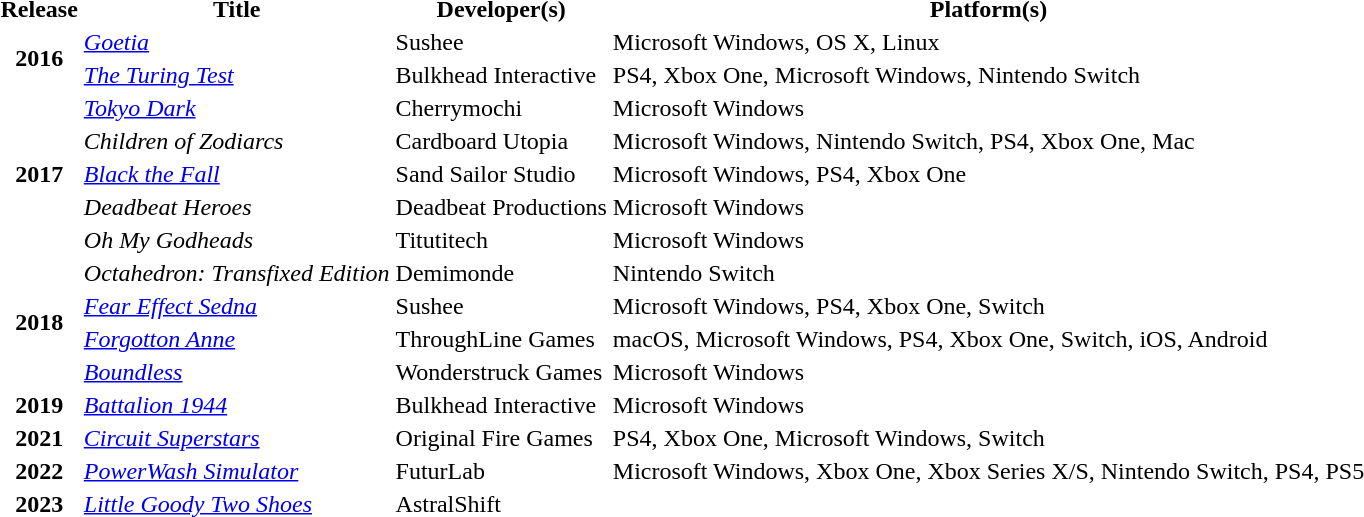<table>
<tr>
<th>Release</th>
<th>Title</th>
<th>Developer(s)</th>
<th>Platform(s)</th>
<th></th>
</tr>
<tr>
<th rowspan="2">2016</th>
<td><em><a href='#'>Goetia</a></em></td>
<td>Sushee</td>
<td>Microsoft Windows, OS X, Linux</td>
<td></td>
</tr>
<tr>
<td><em><a href='#'>The Turing Test</a></em></td>
<td>Bulkhead Interactive</td>
<td>PS4, Xbox One, Microsoft Windows, Nintendo Switch</td>
<td></td>
</tr>
<tr>
<th rowspan="5">2017</th>
<td><em><a href='#'>Tokyo Dark</a></em></td>
<td>Cherrymochi</td>
<td>Microsoft Windows</td>
<td></td>
</tr>
<tr>
<td><em>Children of Zodiarcs</em></td>
<td>Cardboard Utopia</td>
<td>Microsoft Windows, Nintendo Switch, PS4, Xbox One, Mac</td>
<td></td>
</tr>
<tr>
<td><em><a href='#'>Black the Fall</a></em></td>
<td>Sand Sailor Studio</td>
<td>Microsoft Windows, PS4, Xbox One</td>
<td></td>
</tr>
<tr>
<td><em>Deadbeat Heroes</em></td>
<td>Deadbeat Productions</td>
<td>Microsoft Windows</td>
<td></td>
</tr>
<tr>
<td><em>Oh My Godheads</em></td>
<td>Titutitech</td>
<td>Microsoft Windows</td>
<td></td>
</tr>
<tr>
<th rowspan="4">2018</th>
<td><em>Octahedron: Transfixed Edition</em></td>
<td>Demimonde</td>
<td>Nintendo Switch</td>
<td></td>
</tr>
<tr>
<td><em><a href='#'>Fear Effect Sedna</a></em></td>
<td>Sushee</td>
<td>Microsoft Windows, PS4, Xbox One, Switch</td>
<td></td>
</tr>
<tr>
<td><em><a href='#'>Forgotton Anne</a></em></td>
<td>ThroughLine Games</td>
<td>macOS, Microsoft Windows, PS4, Xbox One, Switch, iOS, Android</td>
<td></td>
</tr>
<tr>
<td><em><a href='#'>Boundless</a></em></td>
<td>Wonderstruck Games</td>
<td>Microsoft Windows</td>
<td></td>
</tr>
<tr>
<th>2019</th>
<td><em><a href='#'>Battalion 1944</a></em></td>
<td>Bulkhead Interactive</td>
<td>Microsoft Windows</td>
<td></td>
</tr>
<tr>
<th>2021</th>
<td><em><a href='#'>Circuit Superstars</a></em></td>
<td>Original Fire Games</td>
<td>PS4, Xbox One, Microsoft Windows, Switch</td>
<td></td>
</tr>
<tr>
<th>2022</th>
<td><em><a href='#'>PowerWash Simulator</a></em></td>
<td>FuturLab</td>
<td>Microsoft Windows, Xbox One, Xbox Series X/S, Nintendo Switch, PS4, PS5</td>
<td></td>
</tr>
<tr>
<th>2023</th>
<td><em><a href='#'>Little Goody Two Shoes</a></em></td>
<td>AstralShift</td>
<td></td>
<td></td>
</tr>
</table>
